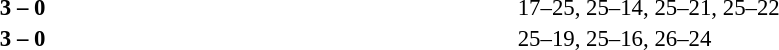<table width=100% cellspacing=1>
<tr>
<th width=20%></th>
<th width=12%></th>
<th width=20%></th>
<th width=33%></th>
<td></td>
</tr>
<tr style=font-size:95%>
<td align=right><strong></strong></td>
<td align=center><strong>3 – 0</strong></td>
<td></td>
<td>17–25, 25–14, 25–21, 25–22</td>
<td></td>
</tr>
<tr style=font-size:95%>
<td align=right><strong></strong></td>
<td align=center><strong>3 – 0</strong></td>
<td></td>
<td>25–19, 25–16, 26–24</td>
</tr>
</table>
